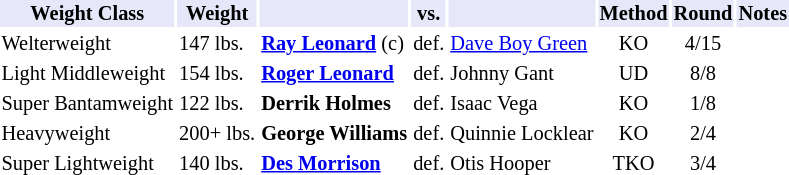<table class="toccolours" style="font-size: 85%;">
<tr>
<th style="background:#e6e8fa; color:#000; text-align:center;">Weight Class</th>
<th style="background:#e6e8fa; color:#000; text-align:center;">Weight</th>
<th style="background:#e6e8fa; color:#000; text-align:center;"></th>
<th style="background:#e6e8fa; color:#000; text-align:center;">vs.</th>
<th style="background:#e6e8fa; color:#000; text-align:center;"></th>
<th style="background:#e6e8fa; color:#000; text-align:center;">Method</th>
<th style="background:#e6e8fa; color:#000; text-align:center;">Round</th>
<th style="background:#e6e8fa; color:#000; text-align:center;">Notes</th>
</tr>
<tr>
<td>Welterweight</td>
<td>147 lbs.</td>
<td><strong><a href='#'>Ray Leonard</a></strong> (c)</td>
<td>def.</td>
<td><a href='#'>Dave Boy Green</a></td>
<td align=center>KO</td>
<td align=center>4/15</td>
<td></td>
</tr>
<tr>
<td>Light Middleweight</td>
<td>154 lbs.</td>
<td><strong><a href='#'>Roger Leonard</a></strong></td>
<td>def.</td>
<td>Johnny Gant</td>
<td align=center>UD</td>
<td align=center>8/8</td>
</tr>
<tr>
<td>Super Bantamweight</td>
<td>122 lbs.</td>
<td><strong>Derrik Holmes</strong></td>
<td>def.</td>
<td>Isaac Vega</td>
<td align=center>KO</td>
<td align=center>1/8</td>
</tr>
<tr>
<td>Heavyweight</td>
<td>200+ lbs.</td>
<td><strong>George Williams</strong></td>
<td>def.</td>
<td>Quinnie Locklear</td>
<td align=center>KO</td>
<td align=center>2/4</td>
</tr>
<tr>
<td>Super Lightweight</td>
<td>140 lbs.</td>
<td><strong><a href='#'>Des Morrison</a></strong></td>
<td>def.</td>
<td>Otis Hooper</td>
<td align=center>TKO</td>
<td align=center>3/4</td>
</tr>
</table>
